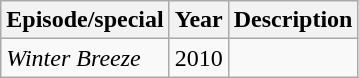<table class="wikitable sortable">
<tr>
<th>Episode/special</th>
<th>Year</th>
<th>Description</th>
</tr>
<tr>
<td><em>Winter Breeze</em></td>
<td>2010</td>
<td></td>
</tr>
</table>
